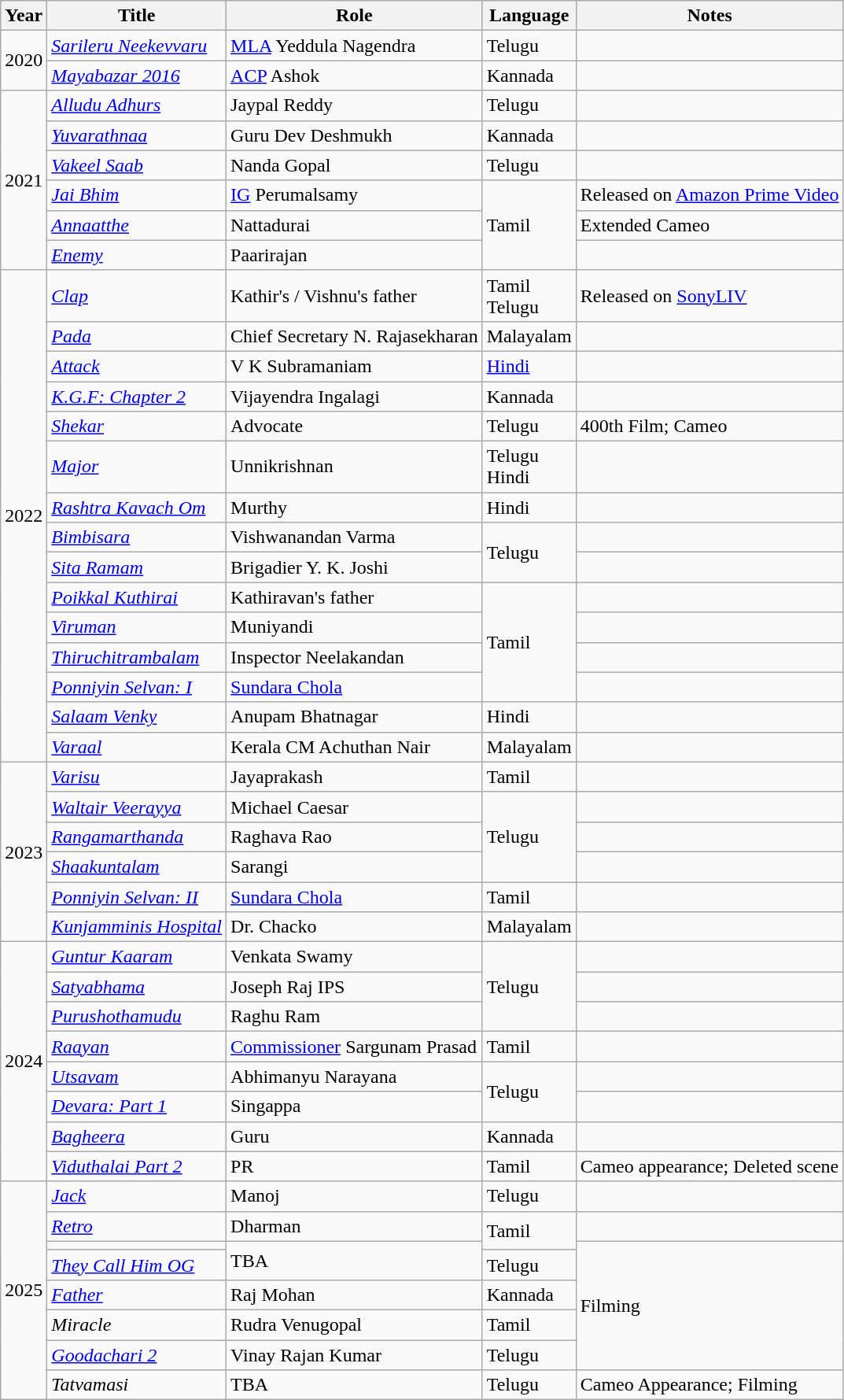<table class="wikitable sortable" style="text-align:left" cellpadding="1">
<tr>
<th scope="col">Year</th>
<th scope="col">Title</th>
<th scope="col">Role</th>
<th scope="col">Language</th>
<th scope="col" class="unsortable">Notes</th>
</tr>
<tr>
<td rowspan="2">2020</td>
<td><em><a href='#'>Sarileru Neekevvaru</a></em></td>
<td><a href='#'>MLA</a> Yeddula Nagendra</td>
<td>Telugu</td>
<td></td>
</tr>
<tr>
<td><em><a href='#'>Mayabazar 2016</a></em></td>
<td><a href='#'>ACP</a> Ashok</td>
<td>Kannada</td>
<td></td>
</tr>
<tr>
<td rowspan="6">2021</td>
<td><em><a href='#'>Alludu Adhurs</a></em></td>
<td>Jaypal Reddy</td>
<td>Telugu</td>
<td></td>
</tr>
<tr>
<td><em><a href='#'>Yuvarathnaa</a></em></td>
<td>Guru Dev Deshmukh</td>
<td>Kannada</td>
<td></td>
</tr>
<tr>
<td><em><a href='#'>Vakeel Saab</a></em></td>
<td>Nanda Gopal</td>
<td>Telugu</td>
<td></td>
</tr>
<tr>
<td><em><a href='#'>Jai Bhim</a></em></td>
<td><a href='#'>IG</a> Perumalsamy</td>
<td rowspan="3">Tamil</td>
<td>Released on <a href='#'>Amazon Prime Video</a></td>
</tr>
<tr>
<td><em><a href='#'>Annaatthe</a></em></td>
<td>Nattadurai</td>
<td>Extended Cameo</td>
</tr>
<tr>
<td><em><a href='#'>Enemy</a></em></td>
<td>Paarirajan</td>
<td></td>
</tr>
<tr>
<td rowspan="15">2022</td>
<td><em><a href='#'>Clap</a></em></td>
<td>Kathir's / Vishnu's father</td>
<td>Tamil<br>Telugu</td>
<td>Released on <a href='#'>SonyLIV</a></td>
</tr>
<tr>
<td><em><a href='#'>Pada</a></em></td>
<td>Chief Secretary N. Rajasekharan</td>
<td>Malayalam</td>
<td></td>
</tr>
<tr>
<td><em><a href='#'>Attack</a></em></td>
<td>V K Subramaniam</td>
<td><a href='#'>Hindi</a></td>
<td></td>
</tr>
<tr>
<td><em><a href='#'>K.G.F: Chapter 2</a></em></td>
<td>Vijayendra Ingalagi</td>
<td>Kannada</td>
<td></td>
</tr>
<tr>
<td><em><a href='#'>Shekar</a></em></td>
<td>Advocate</td>
<td>Telugu</td>
<td>400th Film; Cameo</td>
</tr>
<tr>
<td><em><a href='#'>Major</a></em></td>
<td>Unnikrishnan</td>
<td>Telugu<br>Hindi</td>
<td></td>
</tr>
<tr>
<td><em><a href='#'>Rashtra Kavach Om</a></em></td>
<td>Murthy</td>
<td>Hindi</td>
<td></td>
</tr>
<tr>
<td><em><a href='#'>Bimbisara</a></em></td>
<td>Vishwanandan Varma</td>
<td rowspan="2">Telugu</td>
<td></td>
</tr>
<tr>
<td><em><a href='#'>Sita Ramam</a></em></td>
<td>Brigadier Y. K. Joshi</td>
<td></td>
</tr>
<tr>
<td><em><a href='#'>Poikkal Kuthirai</a></em></td>
<td>Kathiravan's father</td>
<td rowspan="4">Tamil</td>
<td></td>
</tr>
<tr>
<td><em><a href='#'>Viruman</a></em></td>
<td>Muniyandi</td>
<td></td>
</tr>
<tr>
<td><em><a href='#'>Thiruchitrambalam</a></em></td>
<td>Inspector Neelakandan</td>
<td></td>
</tr>
<tr>
<td><em><a href='#'>Ponniyin Selvan: I</a></em></td>
<td><a href='#'>Sundara Chola</a></td>
<td></td>
</tr>
<tr>
<td><em><a href='#'>Salaam Venky</a></em></td>
<td>Anupam Bhatnagar</td>
<td>Hindi</td>
<td></td>
</tr>
<tr>
<td><em><a href='#'>Varaal</a></em></td>
<td>Kerala CM Achuthan Nair</td>
<td>Malayalam</td>
<td></td>
</tr>
<tr>
<td rowspan="6">2023</td>
<td><em><a href='#'>Varisu</a></em></td>
<td>Jayaprakash</td>
<td>Tamil</td>
<td></td>
</tr>
<tr>
<td><em><a href='#'>Waltair Veerayya</a></em></td>
<td>Michael Caesar</td>
<td rowspan="3">Telugu</td>
<td></td>
</tr>
<tr>
<td><em><a href='#'>Rangamarthanda</a></em></td>
<td>Raghava Rao</td>
<td></td>
</tr>
<tr>
<td><em><a href='#'>Shaakuntalam</a></em></td>
<td>Sarangi</td>
<td></td>
</tr>
<tr>
<td><em><a href='#'>Ponniyin Selvan: II</a></em></td>
<td><a href='#'>Sundara Chola</a></td>
<td>Tamil</td>
<td></td>
</tr>
<tr>
<td><em><a href='#'>Kunjamminis Hospital</a></em></td>
<td>Dr. Chacko</td>
<td>Malayalam</td>
<td></td>
</tr>
<tr>
<td rowspan="8">2024</td>
<td><em><a href='#'>Guntur Kaaram</a></em></td>
<td>Venkata Swamy</td>
<td rowspan="3">Telugu</td>
<td></td>
</tr>
<tr>
<td><em><a href='#'>Satyabhama</a></em></td>
<td>Joseph Raj IPS</td>
<td></td>
</tr>
<tr>
<td><em><a href='#'>Purushothamudu</a></em></td>
<td>Raghu Ram</td>
<td></td>
</tr>
<tr>
<td><em><a href='#'>Raayan</a></em></td>
<td><a href='#'>Commissioner</a> Sargunam Prasad</td>
<td>Tamil</td>
<td></td>
</tr>
<tr>
<td><em><a href='#'>Utsavam</a></em></td>
<td>Abhimanyu Narayana</td>
<td rowspan="2">Telugu</td>
<td></td>
</tr>
<tr>
<td><em><a href='#'>Devara: Part 1</a></em></td>
<td>Singappa</td>
<td></td>
</tr>
<tr>
<td><em><a href='#'>Bagheera</a></em></td>
<td>Guru</td>
<td>Kannada</td>
<td></td>
</tr>
<tr>
<td><em><a href='#'>Viduthalai Part 2</a></em></td>
<td>PR</td>
<td>Tamil</td>
<td>Cameo appearance; Deleted scene</td>
</tr>
<tr>
<td rowspan="8">2025</td>
<td><em><a href='#'>Jack</a></em></td>
<td>Manoj</td>
<td>Telugu</td>
<td></td>
</tr>
<tr>
<td><em><a href='#'>Retro</a></em></td>
<td>Dharman</td>
<td rowspan="2">Tamil</td>
<td></td>
</tr>
<tr>
<td></td>
<td rowspan="2">TBA</td>
<td rowspan="5">Filming</td>
</tr>
<tr>
<td><em><a href='#'>They Call Him OG</a></em></td>
<td>Telugu</td>
</tr>
<tr>
<td><em><a href='#'>Father</a></em></td>
<td>Raj Mohan</td>
<td>Kannada</td>
</tr>
<tr>
<td><em>Miracle</em></td>
<td>Rudra Venugopal</td>
<td>Tamil</td>
</tr>
<tr>
<td><em><a href='#'>Goodachari 2</a></em></td>
<td>Vinay Rajan Kumar</td>
<td>Telugu</td>
</tr>
<tr>
<td><em>Tatvamasi</em></td>
<td>TBA</td>
<td>Telugu</td>
<td>Cameo Appearance; Filming</td>
</tr>
</table>
